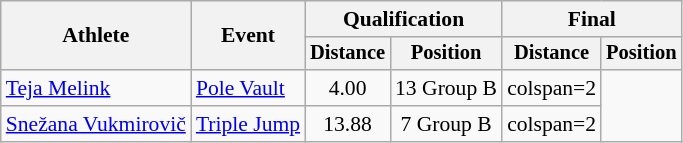<table class=wikitable style="font-size:90%">
<tr>
<th rowspan="2">Athlete</th>
<th rowspan="2">Event</th>
<th colspan="2">Qualification</th>
<th colspan="2">Final</th>
</tr>
<tr style="font-size:95%">
<th>Distance</th>
<th>Position</th>
<th>Distance</th>
<th>Position</th>
</tr>
<tr style=text-align:center>
<td style=text-align:left><a href='#'>Teja Melink</a></td>
<td style=text-align:left><a href='#'>Pole Vault</a></td>
<td>4.00</td>
<td>13 Group B</td>
<td>colspan=2 </td>
</tr>
<tr style=text-align:center>
<td style=text-align:left><a href='#'>Snežana Vukmirovič</a></td>
<td style=text-align:left><a href='#'>Triple Jump</a></td>
<td>13.88</td>
<td>7 Group B</td>
<td>colspan=2 </td>
</tr>
</table>
